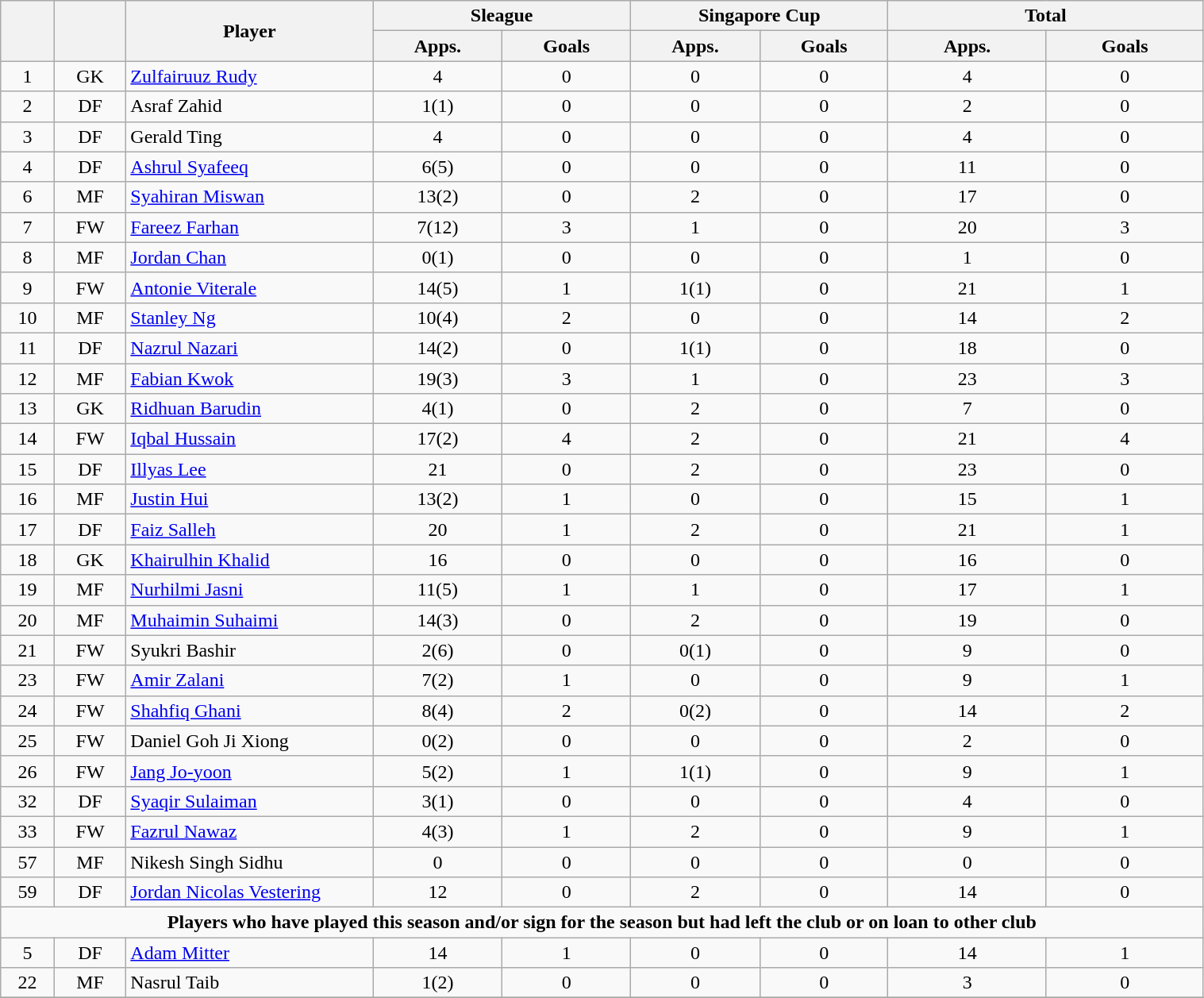<table class="wikitable" style="text-align:center; font-size:100%; width:80%;">
<tr>
<th rowspan=2></th>
<th rowspan=2></th>
<th rowspan=2 width="200">Player</th>
<th colspan=2 width="105">Sleague</th>
<th colspan=2 width="105">Singapore Cup</th>
<th colspan=2 width="130">Total</th>
</tr>
<tr>
<th>Apps.</th>
<th>Goals</th>
<th>Apps.</th>
<th>Goals</th>
<th>Apps.</th>
<th>Goals</th>
</tr>
<tr>
<td>1</td>
<td>GK</td>
<td align=left> <a href='#'>Zulfairuuz Rudy</a></td>
<td>4</td>
<td>0</td>
<td>0</td>
<td>0</td>
<td>4</td>
<td>0</td>
</tr>
<tr>
<td>2</td>
<td>DF</td>
<td align=left> Asraf Zahid</td>
<td>1(1)</td>
<td>0</td>
<td>0</td>
<td>0</td>
<td>2</td>
<td>0</td>
</tr>
<tr>
<td>3</td>
<td>DF</td>
<td align=left> Gerald Ting</td>
<td>4</td>
<td>0</td>
<td>0</td>
<td>0</td>
<td>4</td>
<td>0</td>
</tr>
<tr>
<td>4</td>
<td>DF</td>
<td align=left> <a href='#'>Ashrul Syafeeq</a></td>
<td>6(5)</td>
<td>0</td>
<td>0</td>
<td>0</td>
<td>11</td>
<td>0</td>
</tr>
<tr>
<td>6</td>
<td>MF</td>
<td align=left> <a href='#'>Syahiran Miswan</a></td>
<td>13(2)</td>
<td>0</td>
<td>2</td>
<td>0</td>
<td>17</td>
<td>0</td>
</tr>
<tr>
<td>7</td>
<td>FW</td>
<td align=left> <a href='#'>Fareez Farhan</a></td>
<td>7(12)</td>
<td>3</td>
<td>1</td>
<td>0</td>
<td>20</td>
<td>3</td>
</tr>
<tr>
<td>8</td>
<td>MF</td>
<td align=left> <a href='#'>Jordan Chan</a></td>
<td>0(1)</td>
<td>0</td>
<td>0</td>
<td>0</td>
<td>1</td>
<td>0</td>
</tr>
<tr>
<td>9</td>
<td>FW</td>
<td align=left> <a href='#'>Antonie Viterale</a></td>
<td>14(5)</td>
<td>1</td>
<td>1(1)</td>
<td>0</td>
<td>21</td>
<td>1</td>
</tr>
<tr>
<td>10</td>
<td>MF</td>
<td align=left> <a href='#'>Stanley Ng</a></td>
<td>10(4)</td>
<td>2</td>
<td>0</td>
<td>0</td>
<td>14</td>
<td>2</td>
</tr>
<tr>
<td>11</td>
<td>DF</td>
<td align=left> <a href='#'>Nazrul Nazari</a></td>
<td>14(2)</td>
<td>0</td>
<td>1(1)</td>
<td>0</td>
<td>18</td>
<td>0</td>
</tr>
<tr>
<td>12</td>
<td>MF</td>
<td align=left> <a href='#'>Fabian Kwok</a></td>
<td>19(3)</td>
<td>3</td>
<td>1</td>
<td>0</td>
<td>23</td>
<td>3</td>
</tr>
<tr>
<td>13</td>
<td>GK</td>
<td align=left> <a href='#'>Ridhuan Barudin</a></td>
<td>4(1)</td>
<td>0</td>
<td>2</td>
<td>0</td>
<td>7</td>
<td>0</td>
</tr>
<tr>
<td>14</td>
<td>FW</td>
<td align=left> <a href='#'>Iqbal Hussain</a></td>
<td>17(2)</td>
<td>4</td>
<td>2</td>
<td>0</td>
<td>21</td>
<td>4</td>
</tr>
<tr>
<td>15</td>
<td>DF</td>
<td align=left> <a href='#'>Illyas Lee</a></td>
<td>21</td>
<td>0</td>
<td>2</td>
<td>0</td>
<td>23</td>
<td>0</td>
</tr>
<tr>
<td>16</td>
<td>MF</td>
<td align=left> <a href='#'>Justin Hui</a></td>
<td>13(2)</td>
<td>1</td>
<td>0</td>
<td>0</td>
<td>15</td>
<td>1</td>
</tr>
<tr>
<td>17</td>
<td>DF</td>
<td align=left> <a href='#'>Faiz Salleh</a></td>
<td>20</td>
<td>1</td>
<td>2</td>
<td>0</td>
<td>21</td>
<td>1</td>
</tr>
<tr>
<td>18</td>
<td>GK</td>
<td align=left> <a href='#'>Khairulhin Khalid</a></td>
<td>16</td>
<td>0</td>
<td>0</td>
<td>0</td>
<td>16</td>
<td>0</td>
</tr>
<tr>
<td>19</td>
<td>MF</td>
<td align=left> <a href='#'>Nurhilmi Jasni</a></td>
<td>11(5)</td>
<td>1</td>
<td>1</td>
<td>0</td>
<td>17</td>
<td>1</td>
</tr>
<tr>
<td>20</td>
<td>MF</td>
<td align=left> <a href='#'>Muhaimin Suhaimi</a></td>
<td>14(3)</td>
<td>0</td>
<td>2</td>
<td>0</td>
<td>19</td>
<td>0</td>
</tr>
<tr>
<td>21</td>
<td>FW</td>
<td align=left> Syukri Bashir</td>
<td>2(6)</td>
<td>0</td>
<td>0(1)</td>
<td>0</td>
<td>9</td>
<td>0</td>
</tr>
<tr>
<td>23</td>
<td>FW</td>
<td align=left> <a href='#'>Amir Zalani</a></td>
<td>7(2)</td>
<td>1</td>
<td>0</td>
<td>0</td>
<td>9</td>
<td>1</td>
</tr>
<tr>
<td>24</td>
<td>FW</td>
<td align=left> <a href='#'>Shahfiq Ghani</a></td>
<td>8(4)</td>
<td>2</td>
<td>0(2)</td>
<td>0</td>
<td>14</td>
<td>2</td>
</tr>
<tr>
<td>25</td>
<td>FW</td>
<td align=left> Daniel Goh Ji Xiong</td>
<td>0(2)</td>
<td>0</td>
<td>0</td>
<td>0</td>
<td>2</td>
<td>0</td>
</tr>
<tr>
<td>26</td>
<td>FW</td>
<td align=left> <a href='#'>Jang Jo-yoon</a></td>
<td>5(2)</td>
<td>1</td>
<td>1(1)</td>
<td>0</td>
<td>9</td>
<td>1</td>
</tr>
<tr>
<td>32</td>
<td>DF</td>
<td align=left> <a href='#'>Syaqir Sulaiman</a></td>
<td>3(1)</td>
<td>0</td>
<td>0</td>
<td>0</td>
<td>4</td>
<td>0</td>
</tr>
<tr>
<td>33</td>
<td>FW</td>
<td align=left> <a href='#'>Fazrul Nawaz</a></td>
<td>4(3)</td>
<td>1</td>
<td>2</td>
<td>0</td>
<td>9</td>
<td>1</td>
</tr>
<tr>
<td>57</td>
<td>MF</td>
<td align=left> Nikesh Singh Sidhu</td>
<td>0</td>
<td>0</td>
<td>0</td>
<td>0</td>
<td>0</td>
<td>0</td>
</tr>
<tr>
<td>59</td>
<td>DF</td>
<td align=left> <a href='#'>Jordan Nicolas Vestering</a></td>
<td>12</td>
<td>0</td>
<td>2</td>
<td>0</td>
<td>14</td>
<td>0</td>
</tr>
<tr>
<td colspan="17"><strong>Players who have played this season and/or sign for the season but had left the club or on loan to other club</strong></td>
</tr>
<tr>
<td>5</td>
<td>DF</td>
<td align=left> <a href='#'>Adam Mitter</a></td>
<td>14</td>
<td>1</td>
<td>0</td>
<td>0</td>
<td>14</td>
<td>1</td>
</tr>
<tr>
<td>22</td>
<td>MF</td>
<td align=left> Nasrul Taib</td>
<td>1(2)</td>
<td>0</td>
<td>0</td>
<td>0</td>
<td>3</td>
<td>0</td>
</tr>
<tr>
</tr>
</table>
